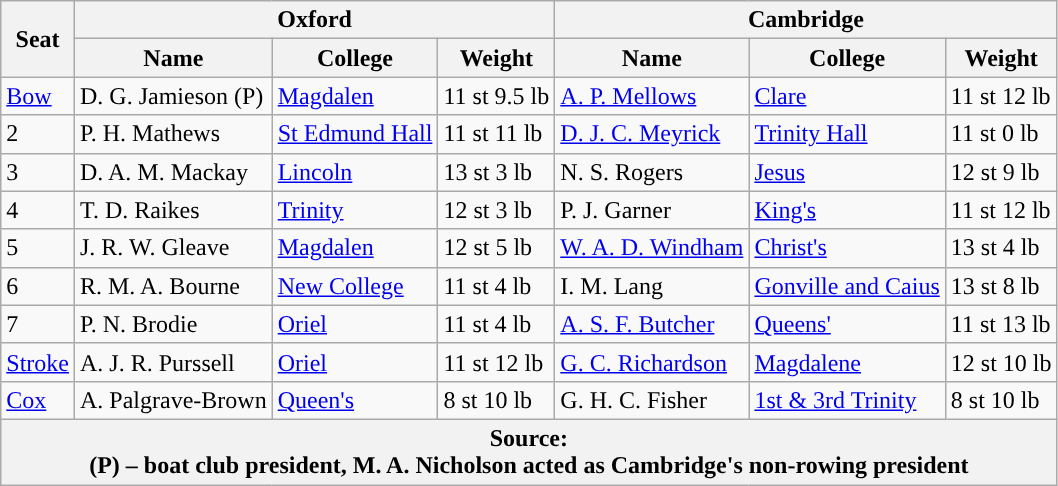<table class="wikitable">
<tr>
<th rowspan="2" scope="col">Seat</th>
<th colspan="3" scope="col">Oxford <br> </th>
<th colspan="3" scope="col">Cambridge <br> </th>
</tr>
<tr>
<th>Name</th>
<th>College</th>
<th>Weight</th>
<th>Name</th>
<th>College</th>
<th>Weight</th>
</tr>
<tr>
<td><a href='#'>Bow</a></td>
<td>D. G. Jamieson (P)</td>
<td><a href='#'>Magdalen</a></td>
<td>11 st 9.5 lb</td>
<td><a href='#'>A. P. Mellows</a></td>
<td><a href='#'>Clare</a></td>
<td>11 st 12 lb</td>
</tr>
<tr>
<td>2</td>
<td>P. H. Mathews</td>
<td><a href='#'>St Edmund Hall</a></td>
<td>11 st 11 lb</td>
<td><a href='#'>D. J. C. Meyrick</a></td>
<td><a href='#'>Trinity Hall</a></td>
<td>11 st 0 lb</td>
</tr>
<tr>
<td>3</td>
<td>D. A. M. Mackay</td>
<td><a href='#'>Lincoln</a></td>
<td>13 st 3 lb</td>
<td>N. S. Rogers</td>
<td><a href='#'>Jesus</a></td>
<td>12 st 9 lb</td>
</tr>
<tr>
<td>4</td>
<td>T. D. Raikes</td>
<td><a href='#'>Trinity</a></td>
<td>12 st 3 lb</td>
<td>P. J. Garner</td>
<td><a href='#'>King's</a></td>
<td>11 st 12 lb</td>
</tr>
<tr>
<td>5</td>
<td>J. R. W. Gleave</td>
<td><a href='#'>Magdalen</a></td>
<td>12 st 5 lb</td>
<td><a href='#'>W. A. D. Windham</a></td>
<td><a href='#'>Christ's</a></td>
<td>13 st 4 lb</td>
</tr>
<tr>
<td>6</td>
<td>R. M. A. Bourne</td>
<td><a href='#'>New College</a></td>
<td>11 st 4 lb</td>
<td>I. M. Lang</td>
<td><a href='#'>Gonville and Caius</a></td>
<td>13 st 8 lb</td>
</tr>
<tr>
<td>7</td>
<td>P. N. Brodie</td>
<td><a href='#'>Oriel</a></td>
<td>11 st 4 lb</td>
<td><a href='#'>A. S. F. Butcher</a></td>
<td><a href='#'>Queens'</a></td>
<td>11 st 13 lb</td>
</tr>
<tr>
<td><a href='#'>Stroke</a></td>
<td>A. J. R. Purssell</td>
<td><a href='#'>Oriel</a></td>
<td>11 st 12 lb</td>
<td><a href='#'>G. C. Richardson</a></td>
<td><a href='#'>Magdalene</a></td>
<td>12 st 10 lb</td>
</tr>
<tr>
<td><a href='#'>Cox</a></td>
<td>A. Palgrave-Brown</td>
<td><a href='#'>Queen's</a></td>
<td>8 st 10 lb</td>
<td>G. H. C. Fisher</td>
<td><a href='#'>1st & 3rd Trinity</a></td>
<td>8 st 10 lb</td>
</tr>
<tr>
<th colspan="7">Source:<br>(P) – boat club president, M. A. Nicholson acted as Cambridge's non-rowing president</th>
</tr>
</table>
